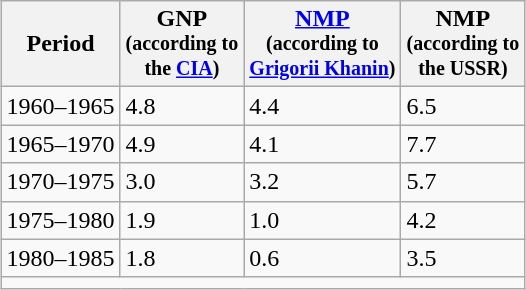<table class="wikitable" style="float:right; margin:0 15px;">
<tr>
<th>Period</th>
<th style="line-height:100%">GNP<br><small>(according to<br>the <a href='#'>CIA</a>)</small></th>
<th style="line-height:100%"><a href='#'>NMP</a><br><small>(according to<br><a href='#'>Grigorii Khanin</a>)</small></th>
<th style="line-height:100%">NMP<br><small>(according to<br>the USSR)</small></th>
</tr>
<tr>
<td>1960–1965</td>
<td>4.8</td>
<td>4.4</td>
<td>6.5</td>
</tr>
<tr>
<td>1965–1970</td>
<td>4.9</td>
<td>4.1</td>
<td>7.7</td>
</tr>
<tr>
<td>1970–1975</td>
<td>3.0</td>
<td>3.2</td>
<td>5.7</td>
</tr>
<tr>
<td>1975–1980</td>
<td>1.9</td>
<td>1.0</td>
<td>4.2</td>
</tr>
<tr>
<td>1980–1985</td>
<td>1.8</td>
<td>0.6</td>
<td>3.5</td>
</tr>
<tr>
<td align=left colspan=4></td>
</tr>
</table>
